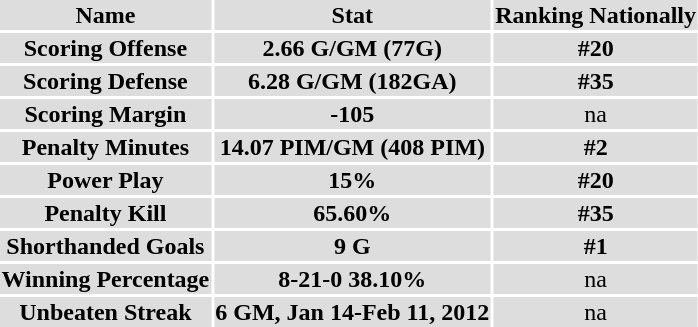<table>
<tr align="center"  bgcolor="#dddddd">
<th>Name</th>
<th>Stat</th>
<th>Ranking Nationally</th>
</tr>
<tr align="center" bgcolor="#dddddd">
<td><strong>Scoring Offense</strong></td>
<td><strong>2.66 G/GM (77G)</strong></td>
<td><strong>#20</strong></td>
</tr>
<tr align="center" bgcolor="#dddddd">
<td><strong>Scoring Defense</strong></td>
<td><strong>6.28 G/GM (182GA)</strong></td>
<td><strong>#35</strong></td>
</tr>
<tr align="center" bgcolor="#dddddd">
<td><strong>Scoring Margin</strong></td>
<td><strong>-105</strong></td>
<td>na</td>
</tr>
<tr align="center" bgcolor="#dddddd">
<td><strong>Penalty Minutes</strong></td>
<td><strong>14.07 PIM/GM (408 PIM)</strong></td>
<td><strong>#2</strong></td>
</tr>
<tr align="center" bgcolor="#dddddd">
<td><strong>Power Play</strong></td>
<td><strong>15%</strong></td>
<td><strong>#20</strong></td>
</tr>
<tr align="center" bgcolor="#dddddd">
<td><strong>Penalty Kill</strong></td>
<td><strong>65.60%</strong></td>
<td><strong>#35</strong></td>
</tr>
<tr align="center" bgcolor="#dddddd">
<td><strong>Shorthanded Goals</strong></td>
<td><strong>9 G </strong></td>
<td><strong>#1</strong></td>
</tr>
<tr align="center" bgcolor="#dddddd">
<td><strong>Winning Percentage</strong></td>
<td><strong>8-21-0 38.10%</strong></td>
<td>na</td>
</tr>
<tr align="center" bgcolor="#dddddd">
<td><strong>Unbeaten Streak</strong></td>
<td><strong>6 GM, Jan 14-Feb 11, 2012</strong></td>
<td>na</td>
</tr>
<tr>
</tr>
</table>
